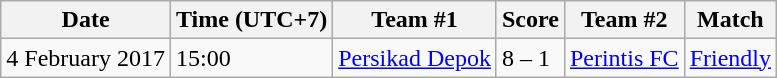<table class="wikitable">
<tr>
<th>Date</th>
<th>Time (UTC+7)</th>
<th>Team #1</th>
<th>Score</th>
<th>Team #2</th>
<th>Match</th>
</tr>
<tr>
<td>4 February 2017</td>
<td>15:00</td>
<td><a href='#'>Persikad Depok</a></td>
<td>8 – 1</td>
<td><a href='#'>Perintis FC</a></td>
<td><a href='#'>Friendly</a></td>
</tr>
</table>
